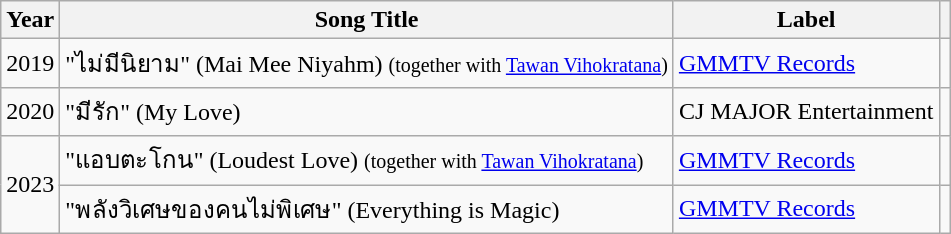<table class="wikitable sortable plainrowheaders">
<tr>
<th scope="col">Year</th>
<th scope="col">Song Title</th>
<th scope="col" class="unsortable">Label</th>
<th scope="col" class="unsortable"></th>
</tr>
<tr>
<td>2019</td>
<td>"ไม่มีนิยาม" (Mai Mee Niyahm) <small>(together with <a href='#'>Tawan Vihokratana</a>)</small></td>
<td><a href='#'>GMMTV Records</a></td>
<td style="text-align: center;"></td>
</tr>
<tr>
<td>2020</td>
<td>"มีรัก" (My Love)<br></td>
<td>CJ MAJOR Entertainment</td>
<td style="text-align: center;"></td>
</tr>
<tr>
<td rowspan="2">2023</td>
<td>"แอบตะโกน" (Loudest Love) <small>(together with <a href='#'>Tawan Vihokratana</a>)</small></td>
<td><a href='#'>GMMTV Records</a></td>
<td></td>
</tr>
<tr>
<td>"พลังวิเศษของคนไม่พิเศษ" (Everything is Magic)</td>
<td><a href='#'>GMMTV Records</a></td>
<td></td>
</tr>
</table>
